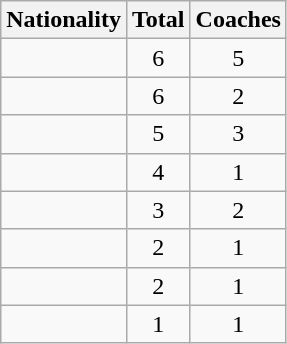<table class="wikitable sortable">
<tr>
<th>Nationality</th>
<th>Total</th>
<th>Coaches</th>
</tr>
<tr>
<td></td>
<td align="center">6</td>
<td align="center">5</td>
</tr>
<tr>
<td></td>
<td align="center">6</td>
<td align="center">2</td>
</tr>
<tr>
<td></td>
<td align="center">5</td>
<td align="center">3</td>
</tr>
<tr>
<td></td>
<td align="center">4</td>
<td align="center">1</td>
</tr>
<tr>
<td></td>
<td align="center">3</td>
<td align="center">2</td>
</tr>
<tr>
<td></td>
<td align="center">2</td>
<td align="center">1</td>
</tr>
<tr>
<td></td>
<td align="center">2</td>
<td align="center">1</td>
</tr>
<tr>
<td></td>
<td align="center">1</td>
<td align="center">1</td>
</tr>
</table>
